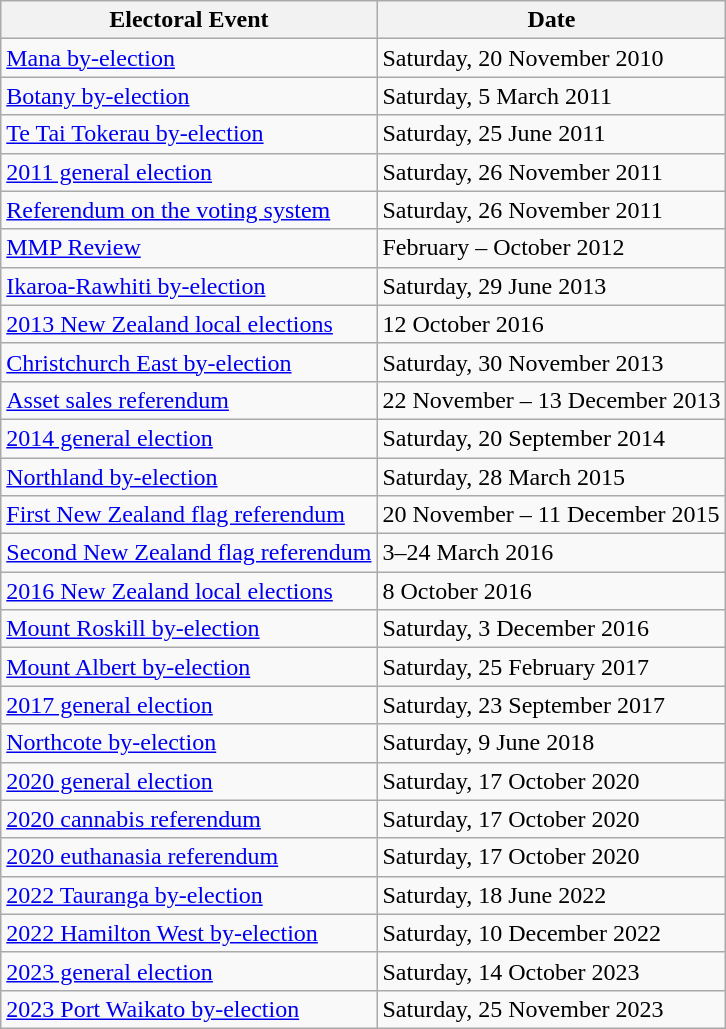<table class="wikitable">
<tr>
<th>Electoral Event</th>
<th>Date</th>
</tr>
<tr>
<td><a href='#'>Mana by-election</a></td>
<td>Saturday, 20 November 2010</td>
</tr>
<tr>
<td><a href='#'>Botany by-election</a></td>
<td>Saturday, 5 March 2011</td>
</tr>
<tr>
<td><a href='#'>Te Tai Tokerau by-election</a></td>
<td>Saturday, 25 June 2011</td>
</tr>
<tr>
<td><a href='#'>2011 general election</a></td>
<td>Saturday, 26 November 2011</td>
</tr>
<tr>
<td><a href='#'>Referendum on the voting system</a></td>
<td>Saturday, 26 November 2011</td>
</tr>
<tr>
<td><a href='#'>MMP Review</a></td>
<td>February – October 2012</td>
</tr>
<tr>
<td><a href='#'>Ikaroa-Rawhiti by-election</a></td>
<td>Saturday, 29 June 2013</td>
</tr>
<tr>
<td><a href='#'>2013 New Zealand local elections</a></td>
<td>12 October 2016</td>
</tr>
<tr>
<td><a href='#'>Christchurch East by-election</a></td>
<td>Saturday, 30 November 2013</td>
</tr>
<tr>
<td><a href='#'>Asset sales referendum</a></td>
<td>22 November – 13 December 2013</td>
</tr>
<tr>
<td><a href='#'>2014 general election</a></td>
<td>Saturday, 20 September 2014</td>
</tr>
<tr>
<td><a href='#'>Northland by-election</a></td>
<td>Saturday, 28 March 2015</td>
</tr>
<tr>
<td><a href='#'>First New Zealand flag referendum</a></td>
<td>20 November – 11 December 2015</td>
</tr>
<tr>
<td><a href='#'>Second New Zealand flag referendum</a></td>
<td>3–24 March 2016</td>
</tr>
<tr>
<td><a href='#'>2016 New Zealand local elections</a></td>
<td>8 October 2016</td>
</tr>
<tr>
<td><a href='#'>Mount Roskill by-election</a></td>
<td>Saturday, 3 December 2016</td>
</tr>
<tr>
<td><a href='#'>Mount Albert by-election</a></td>
<td>Saturday, 25 February 2017</td>
</tr>
<tr>
<td><a href='#'>2017 general election</a></td>
<td>Saturday, 23 September 2017</td>
</tr>
<tr>
<td><a href='#'>Northcote by-election</a></td>
<td>Saturday, 9 June 2018</td>
</tr>
<tr>
<td><a href='#'>2020 general election</a></td>
<td>Saturday, 17 October 2020</td>
</tr>
<tr>
<td><a href='#'>2020 cannabis referendum</a></td>
<td>Saturday, 17 October 2020</td>
</tr>
<tr>
<td><a href='#'>2020 euthanasia referendum</a></td>
<td>Saturday, 17 October 2020</td>
</tr>
<tr>
<td><a href='#'>2022 Tauranga by-election</a></td>
<td>Saturday, 18 June 2022</td>
</tr>
<tr>
<td><a href='#'>2022 Hamilton West by-election</a></td>
<td>Saturday, 10 December 2022</td>
</tr>
<tr>
<td><a href='#'>2023 general election</a></td>
<td>Saturday, 14 October 2023</td>
</tr>
<tr>
<td><a href='#'>2023 Port Waikato by-election</a></td>
<td>Saturday, 25 November 2023</td>
</tr>
</table>
